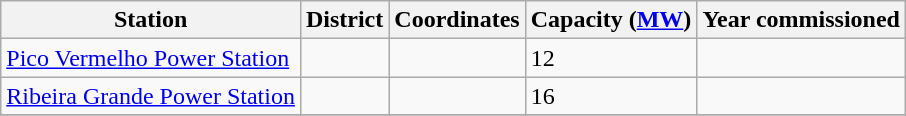<table class="wikitable sortable">
<tr>
<th>Station</th>
<th>District</th>
<th>Coordinates</th>
<th>Capacity (<a href='#'>MW</a>)</th>
<th>Year commissioned</th>
</tr>
<tr>
<td><a href='#'>Pico Vermelho Power Station</a></td>
<td></td>
<td></td>
<td>12</td>
<td></td>
</tr>
<tr>
<td><a href='#'>Ribeira Grande Power Station</a></td>
<td></td>
<td></td>
<td>16</td>
<td></td>
</tr>
<tr>
</tr>
</table>
